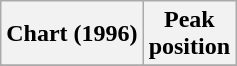<table class="wikitable sortable plainrowheaders" style="text-align:center">
<tr>
<th scope="col">Chart (1996)</th>
<th scope="col">Peak<br> position</th>
</tr>
<tr>
</tr>
</table>
